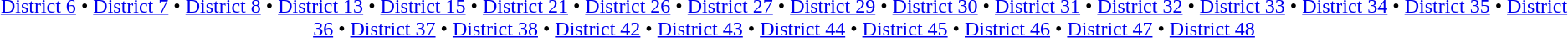<table id=toc class=toc summary=Contents>
<tr>
<td align=center><br><a href='#'>District 6</a> • <a href='#'>District 7</a> • <a href='#'>District 8</a> • <a href='#'>District 13</a> • <a href='#'>District 15</a> • <a href='#'>District 21</a> • <a href='#'>District 26</a> • <a href='#'>District 27</a> • <a href='#'>District 29</a> • <a href='#'>District 30</a> • <a href='#'>District 31</a> • <a href='#'>District 32</a> • <a href='#'>District 33</a> • <a href='#'>District 34</a> • <a href='#'>District 35</a> • <a href='#'>District 36</a> • <a href='#'>District 37</a> • <a href='#'>District 38</a> • <a href='#'>District 42</a> • <a href='#'>District 43</a> • <a href='#'>District 44</a> • <a href='#'>District 45</a> • <a href='#'>District 46</a> • <a href='#'>District 47</a> • <a href='#'>District 48</a> </td>
</tr>
</table>
